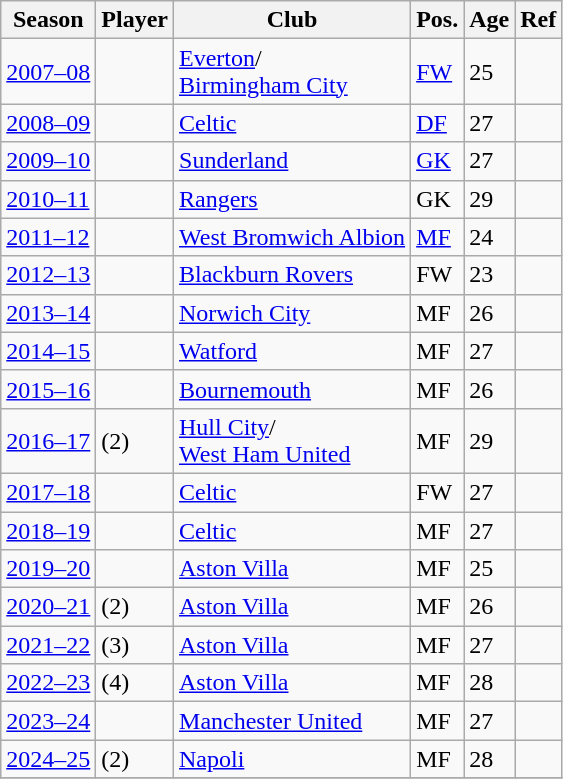<table class="sortable wikitable" style="text-align: left;">
<tr>
<th>Season</th>
<th>Player</th>
<th>Club</th>
<th>Pos.</th>
<th>Age</th>
<th>Ref</th>
</tr>
<tr>
<td><a href='#'>2007–08</a></td>
<td></td>
<td><a href='#'>Everton</a>/<br><a href='#'>Birmingham City</a></td>
<td><a href='#'>FW</a></td>
<td>25</td>
<td></td>
</tr>
<tr>
<td><a href='#'>2008–09</a></td>
<td></td>
<td><a href='#'>Celtic</a></td>
<td><a href='#'>DF</a></td>
<td>27</td>
<td></td>
</tr>
<tr>
<td><a href='#'>2009–10</a></td>
<td></td>
<td><a href='#'>Sunderland</a></td>
<td><a href='#'>GK</a></td>
<td>27</td>
<td></td>
</tr>
<tr>
<td><a href='#'>2010–11</a></td>
<td></td>
<td><a href='#'>Rangers</a></td>
<td>GK</td>
<td>29</td>
<td></td>
</tr>
<tr>
<td><a href='#'>2011–12</a></td>
<td></td>
<td><a href='#'>West Bromwich Albion</a></td>
<td><a href='#'>MF</a></td>
<td>24</td>
<td></td>
</tr>
<tr>
<td><a href='#'>2012–13</a></td>
<td></td>
<td><a href='#'>Blackburn Rovers</a></td>
<td>FW</td>
<td>23</td>
<td></td>
</tr>
<tr>
<td><a href='#'>2013–14</a></td>
<td></td>
<td><a href='#'>Norwich City</a></td>
<td>MF</td>
<td>26</td>
<td></td>
</tr>
<tr>
<td><a href='#'>2014–15</a></td>
<td></td>
<td><a href='#'>Watford</a></td>
<td>MF</td>
<td>27</td>
<td></td>
</tr>
<tr>
<td><a href='#'>2015–16</a></td>
<td></td>
<td><a href='#'>Bournemouth</a></td>
<td>MF</td>
<td>26</td>
<td></td>
</tr>
<tr>
<td><a href='#'>2016–17</a></td>
<td> (2)</td>
<td><a href='#'>Hull City</a>/<br><a href='#'>West Ham United</a></td>
<td>MF</td>
<td>29</td>
<td></td>
</tr>
<tr>
<td><a href='#'>2017–18</a></td>
<td></td>
<td><a href='#'>Celtic</a></td>
<td>FW</td>
<td>27</td>
<td></td>
</tr>
<tr>
<td><a href='#'>2018–19</a></td>
<td></td>
<td><a href='#'>Celtic</a></td>
<td>MF</td>
<td>27</td>
<td></td>
</tr>
<tr>
<td><a href='#'>2019–20</a></td>
<td></td>
<td><a href='#'>Aston Villa</a></td>
<td>MF</td>
<td>25</td>
<td></td>
</tr>
<tr>
<td><a href='#'>2020–21</a></td>
<td> (2)</td>
<td><a href='#'>Aston Villa</a></td>
<td>MF</td>
<td>26</td>
<td></td>
</tr>
<tr>
<td><a href='#'>2021–22</a></td>
<td> (3)</td>
<td><a href='#'>Aston Villa</a></td>
<td>MF</td>
<td>27</td>
<td></td>
</tr>
<tr>
<td><a href='#'>2022–23</a></td>
<td> (4)</td>
<td><a href='#'>Aston Villa</a></td>
<td>MF</td>
<td>28</td>
<td></td>
</tr>
<tr>
<td><a href='#'>2023–24</a></td>
<td></td>
<td><a href='#'>Manchester United</a></td>
<td>MF</td>
<td>27</td>
<td></td>
</tr>
<tr>
<td><a href='#'>2024–25</a></td>
<td> (2)</td>
<td><a href='#'>Napoli</a></td>
<td>MF</td>
<td>28</td>
<td></td>
</tr>
<tr>
</tr>
</table>
